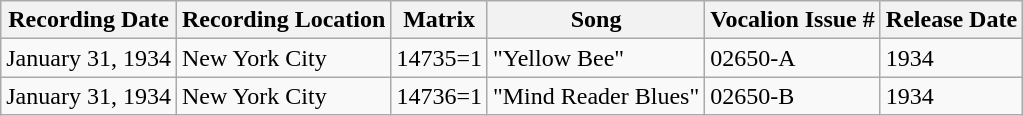<table class="wikitable sortable">
<tr>
<th>Recording Date</th>
<th>Recording Location</th>
<th>Matrix</th>
<th>Song</th>
<th>Vocalion Issue #</th>
<th>Release Date</th>
</tr>
<tr>
<td>January 31, 1934</td>
<td>New York City</td>
<td>14735=1</td>
<td>"Yellow Bee"</td>
<td>02650-A</td>
<td>1934</td>
</tr>
<tr>
<td>January 31, 1934</td>
<td>New York City</td>
<td>14736=1</td>
<td>"Mind Reader Blues"</td>
<td>02650-B</td>
<td>1934</td>
</tr>
</table>
